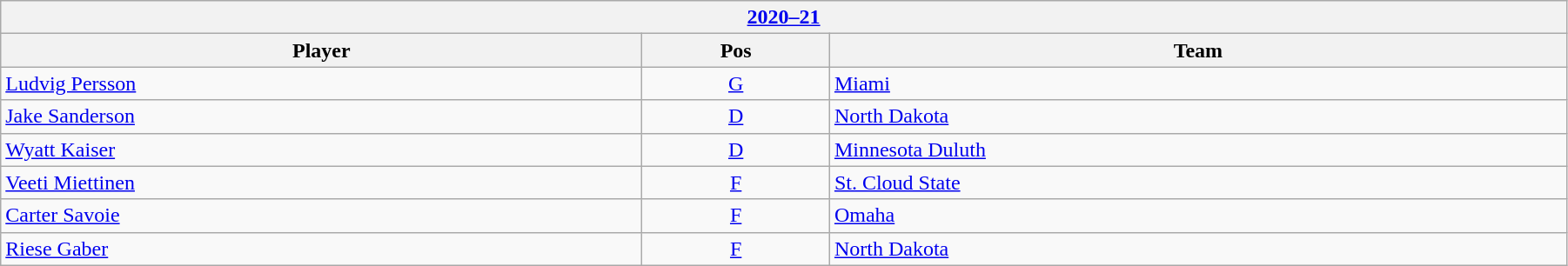<table class="wikitable" width=95%>
<tr>
<th colspan=3><a href='#'>2020–21</a></th>
</tr>
<tr>
<th>Player</th>
<th>Pos</th>
<th>Team</th>
</tr>
<tr>
<td><a href='#'>Ludvig Persson</a></td>
<td align=center><a href='#'>G</a></td>
<td><a href='#'>Miami</a></td>
</tr>
<tr>
<td><a href='#'>Jake Sanderson</a></td>
<td align=center><a href='#'>D</a></td>
<td><a href='#'>North Dakota</a></td>
</tr>
<tr>
<td><a href='#'>Wyatt Kaiser</a></td>
<td align=center><a href='#'>D</a></td>
<td><a href='#'>Minnesota Duluth</a></td>
</tr>
<tr>
<td><a href='#'>Veeti Miettinen</a></td>
<td align=center><a href='#'>F</a></td>
<td><a href='#'>St. Cloud State</a></td>
</tr>
<tr>
<td><a href='#'>Carter Savoie</a></td>
<td align=center><a href='#'>F</a></td>
<td><a href='#'>Omaha</a></td>
</tr>
<tr>
<td><a href='#'>Riese Gaber</a></td>
<td align=center><a href='#'>F</a></td>
<td><a href='#'>North Dakota</a></td>
</tr>
</table>
